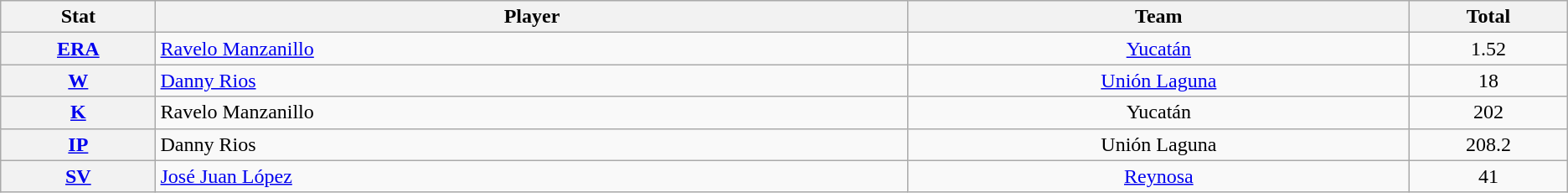<table class="wikitable" style="text-align:center;">
<tr>
<th scope="col" width="3%">Stat</th>
<th scope="col" width="15%">Player</th>
<th scope="col" width="10%">Team</th>
<th scope="col" width="3%">Total</th>
</tr>
<tr>
<th scope="row" style="text-align:center;"><a href='#'>ERA</a></th>
<td align=left> <a href='#'>Ravelo Manzanillo</a></td>
<td><a href='#'>Yucatán</a></td>
<td>1.52</td>
</tr>
<tr>
<th scope="row" style="text-align:center;"><a href='#'>W</a></th>
<td align=left> <a href='#'>Danny Rios</a></td>
<td><a href='#'>Unión Laguna</a></td>
<td>18</td>
</tr>
<tr>
<th scope="row" style="text-align:center;"><a href='#'>K</a></th>
<td align=left> Ravelo Manzanillo</td>
<td>Yucatán</td>
<td>202</td>
</tr>
<tr>
<th scope="row" style="text-align:center;"><a href='#'>IP</a></th>
<td align=left> Danny Rios</td>
<td>Unión Laguna</td>
<td>208.2</td>
</tr>
<tr>
<th scope="row" style="text-align:center;"><a href='#'>SV</a></th>
<td align=left> <a href='#'>José Juan López</a></td>
<td><a href='#'>Reynosa</a></td>
<td>41</td>
</tr>
</table>
